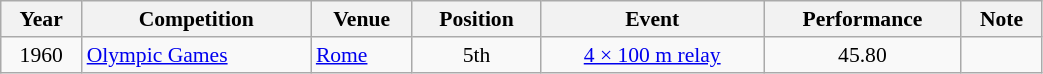<table class="wikitable" width=55% style="font-size:90%; text-align:center;">
<tr>
<th>Year</th>
<th>Competition</th>
<th>Venue</th>
<th>Position</th>
<th>Event</th>
<th>Performance</th>
<th>Note</th>
</tr>
<tr>
<td rowspan=1>1960</td>
<td rowspan=1 align=left><a href='#'>Olympic Games</a></td>
<td rowspan=1 align=left> <a href='#'>Rome</a></td>
<td>5th</td>
<td><a href='#'>4 × 100 m relay</a></td>
<td>45.80</td>
<td></td>
</tr>
</table>
